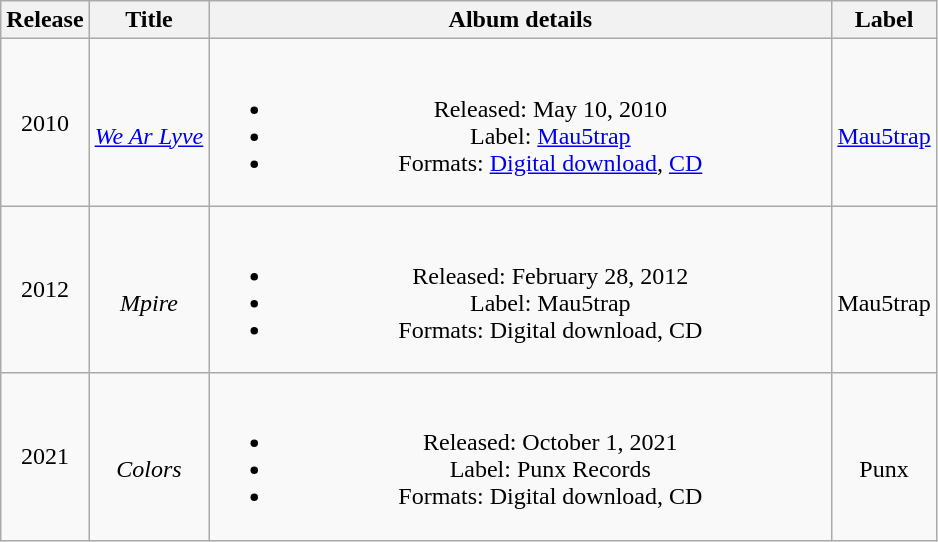<table class="wikitable plainrowheaders" style="text-align:center;">
<tr>
<th scope="col" rowspan="1" style=text-align:left;>Release</th>
<th scope="col" rowspan="1">Title</th>
<th scope="col" rowspan="1" style="width:25.5em;">Album details</th>
<th scope="col" rowspan="1">Label</th>
</tr>
<tr>
<td>2010</td>
<td><br><em><a href='#'>We Ar Lyve</a></em></td>
<td><br><ul><li>Released: May 10, 2010</li><li>Label: <a href='#'>Mau5trap</a></li><li>Formats: <a href='#'>Digital download</a>, <a href='#'>CD</a></li></ul></td>
<td><br><a href='#'>Mau5trap</a></td>
</tr>
<tr>
<td>2012</td>
<td><br><em>Mpire</em></td>
<td><br><ul><li>Released: February 28, 2012</li><li>Label: Mau5trap</li><li>Formats: Digital download, CD</li></ul></td>
<td><br>Mau5trap</td>
</tr>
<tr>
<td>2021</td>
<td><br><em>Colors</em></td>
<td><br><ul><li>Released: October 1, 2021</li><li>Label: Punx Records</li><li>Formats: Digital download, CD</li></ul></td>
<td><br>Punx</td>
</tr>
</table>
